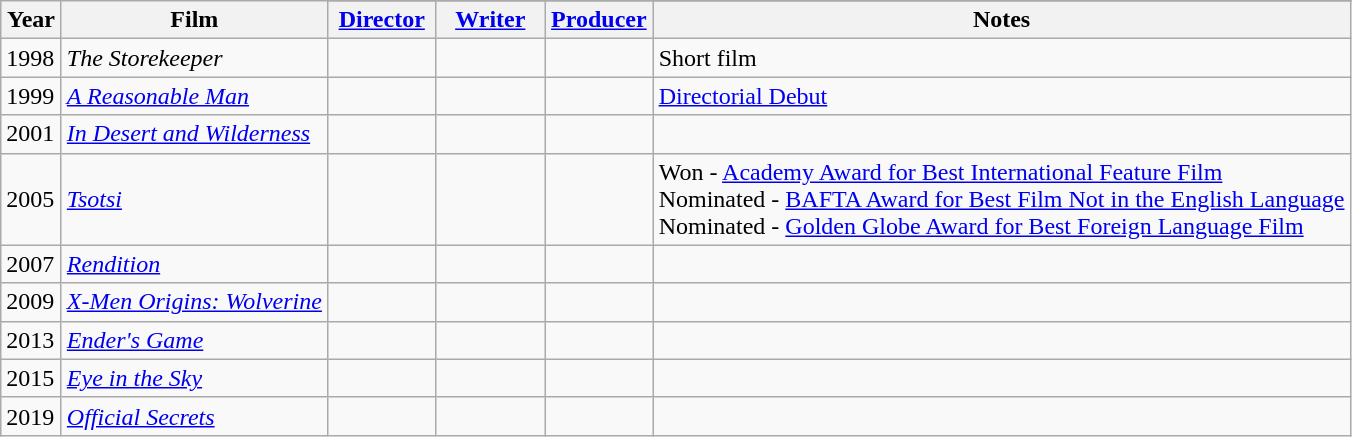<table class="wikitable">
<tr>
<th rowspan="2" style="width:33px;">Year</th>
<th rowspan="2">Film</th>
</tr>
<tr>
<th width=65><a href='#'>Director</a></th>
<th width=65><a href='#'>Writer</a></th>
<th width=65><a href='#'>Producer</a></th>
<th scope="col">Notes</th>
</tr>
<tr>
<td>1998</td>
<td><em>The Storekeeper</em></td>
<td></td>
<td></td>
<td></td>
<td>Short film</td>
</tr>
<tr>
<td>1999</td>
<td><em><a href='#'>A Reasonable Man</a></em></td>
<td></td>
<td></td>
<td></td>
<td><a href='#'>Directorial Debut</a></td>
</tr>
<tr>
<td>2001</td>
<td><em><a href='#'>In Desert and Wilderness</a></em></td>
<td></td>
<td></td>
<td></td>
<td></td>
</tr>
<tr>
<td>2005</td>
<td><em><a href='#'>Tsotsi</a></em></td>
<td></td>
<td></td>
<td></td>
<td>Won - <a href='#'>Academy Award for Best International Feature Film</a><br>Nominated - <a href='#'>BAFTA Award for Best Film Not in the English Language</a><br>Nominated - <a href='#'>Golden Globe Award for Best Foreign Language Film</a></td>
</tr>
<tr>
<td>2007</td>
<td><em><a href='#'>Rendition</a></em></td>
<td></td>
<td></td>
<td></td>
<td></td>
</tr>
<tr>
<td>2009</td>
<td><em><a href='#'>X-Men Origins: Wolverine</a></em></td>
<td></td>
<td></td>
<td></td>
<td></td>
</tr>
<tr>
<td>2013</td>
<td><em><a href='#'>Ender's Game</a></em></td>
<td></td>
<td></td>
<td></td>
<td></td>
</tr>
<tr>
<td>2015</td>
<td><em><a href='#'>Eye in the Sky</a></em></td>
<td></td>
<td></td>
<td></td>
<td></td>
</tr>
<tr>
<td>2019</td>
<td><em><a href='#'>Official Secrets</a></em></td>
<td></td>
<td></td>
<td></td>
<td></td>
</tr>
</table>
